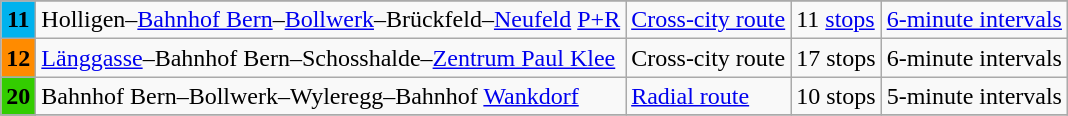<table class="wikitable">
<tr class="hintergrundfarbe5">
</tr>
<tr align=left>
<td align="center" bgcolor=#00B2EE><span><strong>11</strong></span></td>
<td>Holligen–<a href='#'>Bahnhof Bern</a>–<a href='#'>Bollwerk</a>–Brückfeld–<a href='#'>Neufeld</a> <a href='#'>P+R</a></td>
<td><a href='#'>Cross-city route</a></td>
<td>11 <a href='#'>stops</a></td>
<td><a href='#'>6-minute intervals</a></td>
</tr>
<tr align=left>
<td align="center" bgcolor=#ff8b00><span><strong>12</strong></span></td>
<td><a href='#'>Länggasse</a>–Bahnhof Bern–Schosshalde–<a href='#'>Zentrum Paul Klee</a></td>
<td>Cross-city route</td>
<td>17 stops</td>
<td>6-minute intervals</td>
</tr>
<tr align=left>
<td align="center" bgcolor=#33CD00><span><strong>20</strong></span></td>
<td>Bahnhof Bern–Bollwerk–Wyleregg–Bahnhof <a href='#'>Wankdorf</a></td>
<td><a href='#'>Radial route</a></td>
<td>10 stops</td>
<td>5-minute intervals</td>
</tr>
<tr>
</tr>
</table>
